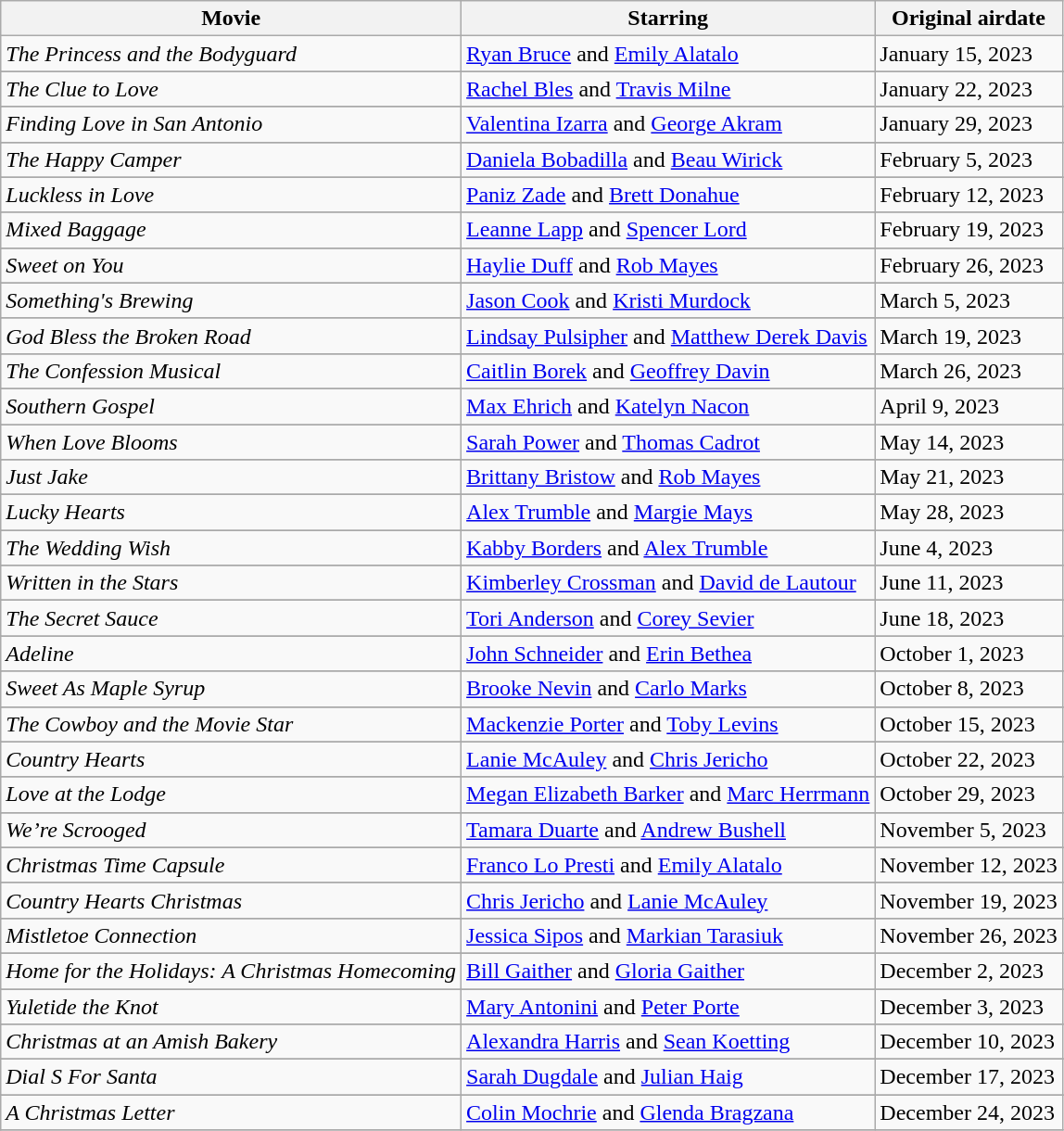<table class="wikitable sortable">
<tr>
<th scope="col" class="unsortable">Movie</th>
<th scope="col" class="unsortable">Starring</th>
<th scope="col" class="unsortable">Original airdate</th>
</tr>
<tr>
<td><em>The Princess and the Bodyguard</em></td>
<td><a href='#'>Ryan Bruce</a> and <a href='#'>Emily Alatalo</a></td>
<td>January 15, 2023</td>
</tr>
<tr>
</tr>
<tr>
<td><em>The Clue to Love</em></td>
<td><a href='#'>Rachel Bles</a> and <a href='#'>Travis Milne</a></td>
<td>January 22, 2023</td>
</tr>
<tr>
</tr>
<tr>
<td><em>Finding Love in San Antonio</em></td>
<td><a href='#'>Valentina Izarra</a> and <a href='#'>George Akram</a></td>
<td>January 29, 2023</td>
</tr>
<tr>
</tr>
<tr>
<td><em>The Happy Camper</em></td>
<td><a href='#'>Daniela Bobadilla</a> and <a href='#'>Beau Wirick</a></td>
<td>February 5, 2023</td>
</tr>
<tr>
</tr>
<tr>
<td><em>Luckless in Love</em></td>
<td><a href='#'>Paniz Zade</a> and <a href='#'>Brett Donahue</a></td>
<td>February 12, 2023</td>
</tr>
<tr>
</tr>
<tr>
<td><em>Mixed Baggage</em></td>
<td><a href='#'>Leanne Lapp</a> and <a href='#'>Spencer Lord</a></td>
<td>February 19, 2023</td>
</tr>
<tr>
</tr>
<tr>
<td><em>Sweet on You</em></td>
<td><a href='#'>Haylie Duff</a> and <a href='#'>Rob Mayes</a></td>
<td>February 26, 2023</td>
</tr>
<tr>
</tr>
<tr>
<td><em>Something's Brewing</em></td>
<td><a href='#'>Jason Cook</a> and <a href='#'>Kristi Murdock</a></td>
<td>March 5, 2023</td>
</tr>
<tr>
</tr>
<tr>
<td><em>God Bless the Broken Road</em></td>
<td><a href='#'>Lindsay Pulsipher</a> and <a href='#'>Matthew Derek Davis</a></td>
<td>March 19, 2023</td>
</tr>
<tr>
</tr>
<tr>
<td><em>The Confession Musical</em></td>
<td><a href='#'>Caitlin Borek</a> and <a href='#'>Geoffrey Davin</a></td>
<td>March 26, 2023</td>
</tr>
<tr>
</tr>
<tr>
<td><em>Southern Gospel</em></td>
<td><a href='#'>Max Ehrich</a> and <a href='#'>Katelyn Nacon</a></td>
<td>April 9, 2023</td>
</tr>
<tr>
</tr>
<tr>
<td><em>When Love Blooms</em></td>
<td><a href='#'>Sarah Power</a> and <a href='#'>Thomas Cadrot</a></td>
<td>May 14, 2023</td>
</tr>
<tr>
</tr>
<tr>
<td><em>Just Jake</em></td>
<td><a href='#'>Brittany Bristow</a> and <a href='#'>Rob Mayes</a></td>
<td>May 21, 2023</td>
</tr>
<tr>
</tr>
<tr>
<td><em>Lucky Hearts</em></td>
<td><a href='#'>Alex Trumble</a> and <a href='#'>Margie Mays</a></td>
<td>May 28, 2023</td>
</tr>
<tr>
</tr>
<tr>
<td><em>The Wedding Wish</em></td>
<td><a href='#'>Kabby Borders</a> and <a href='#'>Alex Trumble</a></td>
<td>June 4, 2023</td>
</tr>
<tr>
</tr>
<tr>
<td><em>Written in the Stars</em></td>
<td><a href='#'>Kimberley Crossman</a> and <a href='#'>David de Lautour</a></td>
<td>June 11, 2023</td>
</tr>
<tr>
</tr>
<tr>
<td><em>The Secret Sauce</em></td>
<td><a href='#'>Tori Anderson</a> and <a href='#'>Corey Sevier</a></td>
<td>June 18, 2023</td>
</tr>
<tr>
</tr>
<tr>
<td><em>Adeline</em></td>
<td><a href='#'>John Schneider</a> and <a href='#'>Erin Bethea</a></td>
<td>October 1, 2023</td>
</tr>
<tr>
</tr>
<tr>
<td><em>Sweet As Maple Syrup</em></td>
<td><a href='#'>Brooke Nevin</a> and <a href='#'>Carlo Marks</a></td>
<td>October 8, 2023</td>
</tr>
<tr>
</tr>
<tr>
<td><em>The Cowboy and the Movie Star</em></td>
<td><a href='#'>Mackenzie Porter</a> and <a href='#'>Toby Levins</a></td>
<td>October 15, 2023</td>
</tr>
<tr>
</tr>
<tr>
<td><em>Country Hearts</em></td>
<td><a href='#'>Lanie McAuley</a> and <a href='#'>Chris Jericho</a></td>
<td>October 22, 2023</td>
</tr>
<tr>
</tr>
<tr>
<td><em>Love at the Lodge</em></td>
<td><a href='#'>Megan Elizabeth Barker</a> and <a href='#'>Marc Herrmann</a></td>
<td>October 29, 2023</td>
</tr>
<tr>
</tr>
<tr>
<td><em>We’re Scrooged</em></td>
<td><a href='#'>Tamara Duarte</a> and <a href='#'>Andrew Bushell</a></td>
<td>November 5, 2023</td>
</tr>
<tr>
</tr>
<tr>
<td><em>Christmas Time Capsule</em></td>
<td><a href='#'>Franco Lo Presti</a> and <a href='#'>Emily Alatalo</a></td>
<td>November 12, 2023</td>
</tr>
<tr>
</tr>
<tr>
<td><em>Country Hearts Christmas</em></td>
<td><a href='#'>Chris Jericho</a> and <a href='#'>Lanie McAuley</a></td>
<td>November 19, 2023</td>
</tr>
<tr>
</tr>
<tr>
<td><em>Mistletoe Connection</em></td>
<td><a href='#'>Jessica Sipos</a> and <a href='#'>Markian Tarasiuk</a></td>
<td>November 26, 2023</td>
</tr>
<tr>
</tr>
<tr>
<td><em>Home for the Holidays: A Christmas Homecoming</em></td>
<td><a href='#'>Bill Gaither</a> and <a href='#'>Gloria Gaither</a></td>
<td>December 2, 2023</td>
</tr>
<tr>
</tr>
<tr>
<td><em>Yuletide the Knot</em></td>
<td><a href='#'>Mary Antonini</a> and <a href='#'>Peter Porte</a></td>
<td>December 3, 2023</td>
</tr>
<tr>
</tr>
<tr>
<td><em>Christmas at an Amish Bakery</em></td>
<td><a href='#'>Alexandra Harris</a> and <a href='#'>Sean Koetting</a></td>
<td>December 10, 2023</td>
</tr>
<tr>
</tr>
<tr>
<td><em>Dial S For Santa</em></td>
<td><a href='#'>Sarah Dugdale</a> and <a href='#'>Julian Haig</a></td>
<td>December 17, 2023</td>
</tr>
<tr>
</tr>
<tr>
<td><em>A Christmas Letter</em></td>
<td><a href='#'>Colin Mochrie</a> and <a href='#'>Glenda Bragzana</a></td>
<td>December 24, 2023</td>
</tr>
<tr>
</tr>
</table>
